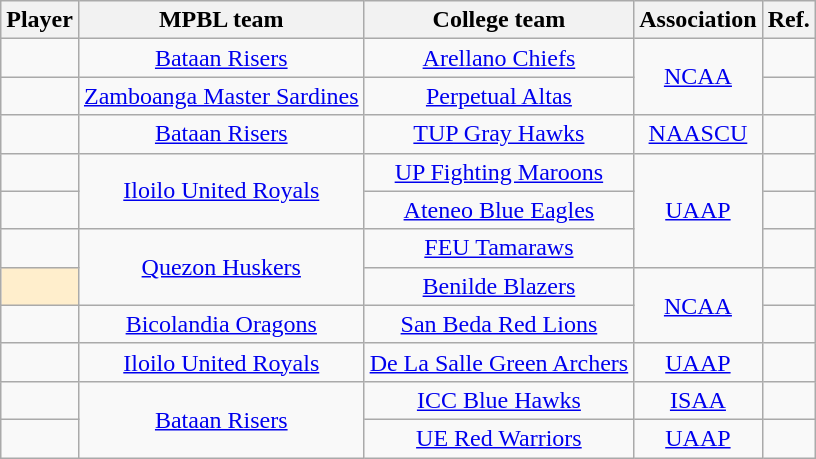<table class="wikitable sortable" style="text-align:center">
<tr>
<th>Player</th>
<th>MPBL team</th>
<th>College team</th>
<th>Association</th>
<th class="unsortable">Ref.</th>
</tr>
<tr>
<td align=left></td>
<td><a href='#'>Bataan Risers</a></td>
<td><a href='#'>Arellano Chiefs</a></td>
<td rowspan=2><a href='#'>NCAA</a></td>
<td></td>
</tr>
<tr>
<td align=left></td>
<td><a href='#'>Zamboanga Master Sardines</a></td>
<td><a href='#'>Perpetual Altas</a></td>
<td></td>
</tr>
<tr>
<td align=left></td>
<td><a href='#'>Bataan Risers</a></td>
<td><a href='#'>TUP Gray Hawks</a></td>
<td><a href='#'>NAASCU</a></td>
<td></td>
</tr>
<tr>
<td align=left></td>
<td rowspan=2><a href='#'>Iloilo United Royals</a></td>
<td><a href='#'>UP Fighting Maroons</a></td>
<td rowspan=3><a href='#'>UAAP</a></td>
<td></td>
</tr>
<tr>
<td align=left></td>
<td><a href='#'>Ateneo Blue Eagles</a></td>
<td></td>
</tr>
<tr>
<td align=left></td>
<td rowspan=2><a href='#'>Quezon Huskers</a></td>
<td><a href='#'>FEU Tamaraws</a></td>
<td></td>
</tr>
<tr>
<td bgcolor=#fec align=left></td>
<td><a href='#'>Benilde Blazers</a></td>
<td rowspan=2><a href='#'>NCAA</a></td>
<td></td>
</tr>
<tr>
<td align=left></td>
<td><a href='#'>Bicolandia Oragons</a></td>
<td><a href='#'>San Beda Red Lions</a></td>
<td></td>
</tr>
<tr>
<td align=left></td>
<td><a href='#'>Iloilo United Royals</a></td>
<td><a href='#'>De La Salle Green Archers</a></td>
<td><a href='#'>UAAP</a></td>
<td></td>
</tr>
<tr>
<td align=left></td>
<td rowspan=2><a href='#'>Bataan Risers</a></td>
<td><a href='#'>ICC Blue Hawks</a></td>
<td><a href='#'>ISAA</a></td>
<td></td>
</tr>
<tr>
<td align=left></td>
<td><a href='#'>UE Red Warriors</a></td>
<td><a href='#'>UAAP</a></td>
<td></td>
</tr>
</table>
